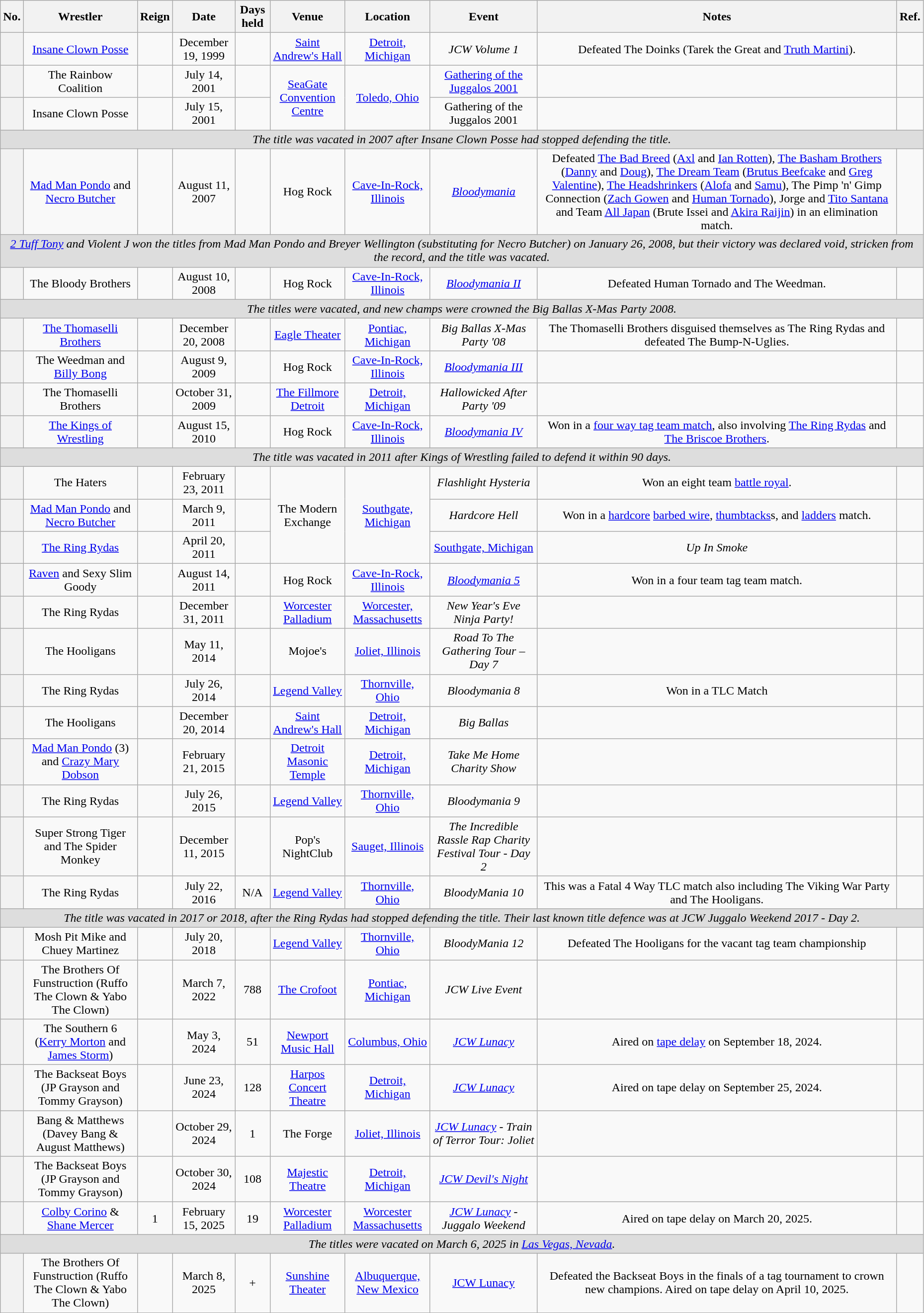<table class="wikitable sortable" width=98% style="text-align:center;">
<tr>
<th>No.</th>
<th>Wrestler</th>
<th>Reign</th>
<th>Date</th>
<th>Days held</th>
<th>Venue</th>
<th>Location</th>
<th>Event</th>
<th>Notes</th>
<th>Ref.</th>
</tr>
<tr>
<th></th>
<td><a href='#'>Insane Clown Posse</a><br></td>
<td></td>
<td>December 19, 1999</td>
<td></td>
<td><a href='#'>Saint Andrew's Hall</a></td>
<td><a href='#'>Detroit, Michigan</a></td>
<td><em>JCW Volume 1</em></td>
<td>Defeated The Doinks (Tarek the Great and <a href='#'>Truth Martini</a>).</td>
<td></td>
</tr>
<tr>
<th></th>
<td>The Rainbow Coalition<br></td>
<td></td>
<td>July 14, 2001</td>
<td></td>
<td rowspan=2><a href='#'>SeaGate Convention Centre</a></td>
<td rowspan=2><a href='#'>Toledo, Ohio</a></td>
<td><a href='#'>Gathering of the Juggalos 2001</a></td>
<td></td>
<td></td>
</tr>
<tr>
<th></th>
<td>Insane Clown Posse</td>
<td></td>
<td>July 15, 2001</td>
<td></td>
<td>Gathering of the Juggalos 2001</td>
<td></td>
<td></td>
</tr>
<tr>
<td colspan=10 style="background: #dddddd;"><em>The title was vacated in 2007 after Insane Clown Posse had stopped defending the title.</em></td>
</tr>
<tr>
<th></th>
<td><a href='#'>Mad Man Pondo</a> and <a href='#'>Necro Butcher</a></td>
<td></td>
<td>August 11, 2007</td>
<td></td>
<td>Hog Rock</td>
<td><a href='#'>Cave-In-Rock, Illinois</a></td>
<td><em><a href='#'>Bloodymania</a></em></td>
<td>Defeated <a href='#'>The Bad Breed</a> (<a href='#'>Axl</a> and <a href='#'>Ian Rotten</a>), <a href='#'>The Basham Brothers</a> (<a href='#'>Danny</a> and <a href='#'>Doug</a>), <a href='#'>The Dream Team</a> (<a href='#'>Brutus Beefcake</a> and <a href='#'>Greg Valentine</a>), <a href='#'>The Headshrinkers</a> (<a href='#'>Alofa</a> and <a href='#'>Samu</a>), The Pimp 'n' Gimp Connection (<a href='#'>Zach Gowen</a> and <a href='#'>Human Tornado</a>), Jorge and <a href='#'>Tito Santana</a> and Team <a href='#'>All Japan</a> (Brute Issei and <a href='#'>Akira Raijin</a>) in an elimination match.</td>
<td></td>
</tr>
<tr>
<td colspan=10 style="background: #dddddd;"><em><a href='#'>2 Tuff Tony</a> and Violent J won the titles from Mad Man Pondo and Breyer Wellington (substituting for Necro Butcher) on January 26, 2008, but their victory was declared void, stricken from the record, and the title was vacated.</em></td>
</tr>
<tr>
<th></th>
<td>The Bloody Brothers<br></td>
<td></td>
<td>August 10, 2008</td>
<td></td>
<td>Hog Rock</td>
<td><a href='#'>Cave-In-Rock, Illinois</a></td>
<td><em><a href='#'>Bloodymania II</a></em></td>
<td>Defeated Human Tornado and The Weedman.</td>
<td></td>
</tr>
<tr>
<td colspan=10 style="background: #dddddd;"><em>The titles were vacated, and new champs were crowned the Big Ballas X-Mas Party 2008.</em></td>
</tr>
<tr>
<th></th>
<td><a href='#'>The Thomaselli Brothers</a><br></td>
<td></td>
<td>December 20, 2008</td>
<td></td>
<td><a href='#'>Eagle Theater</a></td>
<td><a href='#'>Pontiac, Michigan</a></td>
<td><em>Big Ballas X-Mas Party '08</em></td>
<td>The Thomaselli Brothers disguised themselves as The Ring Rydas and defeated The Bump-N-Uglies.</td>
<td></td>
</tr>
<tr>
<th></th>
<td>The Weedman and <a href='#'>Billy Bong</a></td>
<td></td>
<td>August 9, 2009</td>
<td></td>
<td>Hog Rock</td>
<td><a href='#'>Cave-In-Rock, Illinois</a></td>
<td><em><a href='#'>Bloodymania III</a></em></td>
<td></td>
<td></td>
</tr>
<tr>
<th></th>
<td>The Thomaselli Brothers<br></td>
<td></td>
<td>October 31, 2009</td>
<td></td>
<td><a href='#'>The Fillmore Detroit</a></td>
<td><a href='#'>Detroit, Michigan</a></td>
<td><em>Hallowicked After Party '09</em></td>
<td></td>
<td></td>
</tr>
<tr>
<th></th>
<td><a href='#'>The Kings of Wrestling</a><br></td>
<td></td>
<td>August 15, 2010</td>
<td></td>
<td>Hog Rock</td>
<td><a href='#'>Cave-In-Rock, Illinois</a></td>
<td><em><a href='#'>Bloodymania IV</a></em></td>
<td>Won in a <a href='#'>four way tag team match</a>, also involving <a href='#'>The Ring Rydas</a> and <a href='#'>The Briscoe Brothers</a>.</td>
<td></td>
</tr>
<tr>
<td colspan=10 style="background: #dddddd;"><em>The title was vacated in 2011 after Kings of Wrestling failed to defend it within 90 days.</em></td>
</tr>
<tr>
<th></th>
<td>The Haters<br></td>
<td></td>
<td>February 23, 2011</td>
<td></td>
<td rowspan=3>The Modern Exchange</td>
<td rowspan=3><a href='#'>Southgate, Michigan</a></td>
<td><em>Flashlight Hysteria</em></td>
<td>Won an eight team <a href='#'>battle royal</a>.</td>
<td></td>
</tr>
<tr>
<th></th>
<td><a href='#'>Mad Man Pondo</a> and <a href='#'>Necro Butcher</a></td>
<td></td>
<td>March 9, 2011</td>
<td></td>
<td><em>Hardcore Hell</em></td>
<td>Won in a <a href='#'>hardcore</a> <a href='#'>barbed wire</a>, <a href='#'>thumbtacks</a>s, and <a href='#'>ladders</a> match.</td>
<td></td>
</tr>
<tr>
<th></th>
<td><a href='#'>The Ring Rydas</a><br></td>
<td></td>
<td>April 20, 2011</td>
<td></td>
<td><a href='#'>Southgate, Michigan</a></td>
<td><em>Up In Smoke</em></td>
<td></td>
</tr>
<tr>
<th></th>
<td><a href='#'>Raven</a> and Sexy Slim Goody</td>
<td></td>
<td>August 14, 2011</td>
<td></td>
<td>Hog Rock</td>
<td><a href='#'>Cave-In-Rock, Illinois</a></td>
<td><em><a href='#'>Bloodymania 5</a></em></td>
<td>Won in a four team tag team match.</td>
<td></td>
</tr>
<tr>
<th></th>
<td>The Ring Rydas<br></td>
<td></td>
<td>December 31, 2011</td>
<td></td>
<td><a href='#'>Worcester Palladium</a></td>
<td><a href='#'>Worcester, Massachusetts</a></td>
<td><em>New Year's Eve Ninja Party!</em></td>
<td></td>
<td></td>
</tr>
<tr>
<th></th>
<td>The Hooligans <br></td>
<td></td>
<td>May 11, 2014</td>
<td></td>
<td>Mojoe's</td>
<td><a href='#'>Joliet, Illinois</a></td>
<td><em>Road To The Gathering Tour – Day 7</em></td>
<td></td>
<td></td>
</tr>
<tr>
<th></th>
<td>The Ring Rydas<br></td>
<td></td>
<td>July 26, 2014</td>
<td></td>
<td><a href='#'>Legend Valley</a></td>
<td><a href='#'>Thornville, Ohio</a></td>
<td><em>Bloodymania 8</em></td>
<td>Won in a TLC Match</td>
<td></td>
</tr>
<tr>
<th></th>
<td>The Hooligans <br></td>
<td></td>
<td>December 20, 2014</td>
<td></td>
<td><a href='#'>Saint Andrew's Hall</a></td>
<td><a href='#'>Detroit, Michigan</a></td>
<td><em>Big Ballas</em></td>
<td></td>
<td></td>
</tr>
<tr>
<th></th>
<td><a href='#'>Mad Man Pondo</a> (3) and <a href='#'>Crazy Mary Dobson</a></td>
<td></td>
<td>February 21, 2015</td>
<td></td>
<td><a href='#'>Detroit Masonic Temple</a></td>
<td><a href='#'>Detroit, Michigan</a></td>
<td><em>Take Me Home Charity Show</em></td>
<td></td>
<td></td>
</tr>
<tr>
<th></th>
<td>The Ring Rydas<br></td>
<td></td>
<td>July 26, 2015</td>
<td></td>
<td><a href='#'>Legend Valley</a></td>
<td><a href='#'>Thornville, Ohio</a></td>
<td><em>Bloodymania 9</em></td>
<td></td>
<td></td>
</tr>
<tr>
<th></th>
<td>Super Strong Tiger and The Spider Monkey</td>
<td></td>
<td>December 11, 2015</td>
<td></td>
<td>Pop's NightClub</td>
<td><a href='#'>Sauget, Illinois</a></td>
<td><em>The Incredible Rassle Rap Charity Festival Tour - Day 2</em></td>
<td></td>
<td></td>
</tr>
<tr>
<th></th>
<td>The Ring Rydas<br></td>
<td></td>
<td>July 22, 2016</td>
<td>N/A</td>
<td><a href='#'>Legend Valley</a></td>
<td><a href='#'>Thornville, Ohio</a></td>
<td><em>BloodyMania 10</em></td>
<td>This was a Fatal 4 Way TLC match also including The Viking War Party and The Hooligans.</td>
<td></td>
</tr>
<tr>
<td colspan=10 style="background: #dddddd;"><em>The title was vacated in 2017 or 2018, after the Ring Rydas had stopped defending the title. Their last known title defence was at JCW Juggalo Weekend 2017 - Day 2.</em></td>
</tr>
<tr>
<th></th>
<td>Mosh Pit Mike and Chuey Martinez</td>
<td></td>
<td>July 20, 2018</td>
<td></td>
<td><a href='#'>Legend Valley</a></td>
<td><a href='#'>Thornville, Ohio</a></td>
<td><em>BloodyMania 12</em></td>
<td>Defeated The Hooligans for the vacant tag team championship</td>
<td></td>
</tr>
<tr>
<th></th>
<td>The Brothers Of Funstruction (Ruffo The Clown & Yabo The Clown)</td>
<td></td>
<td>March 7, 2022</td>
<td>788</td>
<td><a href='#'>The Crofoot</a></td>
<td><a href='#'>Pontiac, Michigan</a></td>
<td><em>JCW Live Event</em></td>
<td></td>
<td></td>
</tr>
<tr>
<th></th>
<td>The Southern 6 (<a href='#'>Kerry Morton</a> and <a href='#'>James Storm</a>)</td>
<td></td>
<td>May 3, 2024</td>
<td>51</td>
<td><a href='#'>Newport Music Hall</a></td>
<td><a href='#'>Columbus, Ohio</a></td>
<td><em><a href='#'>JCW Lunacy</a></em></td>
<td>Aired on <a href='#'>tape delay</a> on September 18, 2024.</td>
<td></td>
</tr>
<tr>
<th></th>
<td>The Backseat Boys (JP Grayson and Tommy Grayson)</td>
<td></td>
<td>June 23, 2024</td>
<td>128</td>
<td><a href='#'>Harpos Concert Theatre</a></td>
<td><a href='#'>Detroit, Michigan</a></td>
<td><em><a href='#'>JCW Lunacy</a></em></td>
<td>Aired on tape delay on September 25, 2024.</td>
<td></td>
</tr>
<tr>
<th></th>
<td>Bang & Matthews (Davey Bang & August Matthews)</td>
<td></td>
<td>October 29, 2024</td>
<td>1</td>
<td>The Forge</td>
<td><a href='#'>Joliet, Illinois</a></td>
<td><em><a href='#'>JCW Lunacy</a> - Train of Terror Tour: Joliet</em></td>
<td></td>
<td></td>
</tr>
<tr>
<th></th>
<td>The Backseat Boys (JP Grayson and Tommy Grayson)</td>
<td></td>
<td>October 30, 2024</td>
<td>108</td>
<td><a href='#'>Majestic Theatre</a></td>
<td><a href='#'>Detroit, Michigan</a></td>
<td><em><a href='#'>JCW Devil's Night</a></em></td>
<td></td>
<td></td>
</tr>
<tr>
<th></th>
<td><a href='#'>Colby Corino</a> & <a href='#'>Shane Mercer</a></td>
<td>1</td>
<td>February 15, 2025</td>
<td>19</td>
<td><a href='#'>Worcester Palladium</a></td>
<td><a href='#'>Worcester Massachusetts</a></td>
<td><em><a href='#'>JCW Lunacy</a> - Juggalo Weekend</em></td>
<td>Aired on tape delay on March 20, 2025.</td>
</tr>
<tr>
<td colspan=10 style="background: #dddddd;"><em>The titles were vacated on March 6, 2025 in <a href='#'>Las Vegas, Nevada</a>.</td>
</tr>
<tr>
<th></th>
<td>The Brothers Of Funstruction (Ruffo The Clown & Yabo The Clown)</td>
<td></td>
<td>March 8, 2025</td>
<td>+</td>
<td><a href='#'>Sunshine Theater</a></td>
<td><a href='#'>Albuquerque, New  Mexico</a></td>
<td></em><a href='#'>JCW Lunacy</a><em></td>
<td>Defeated the Backseat Boys in the finals of a tag tournament to crown new champions. Aired on tape delay on April 10, 2025.</td>
<td></td>
</tr>
</table>
